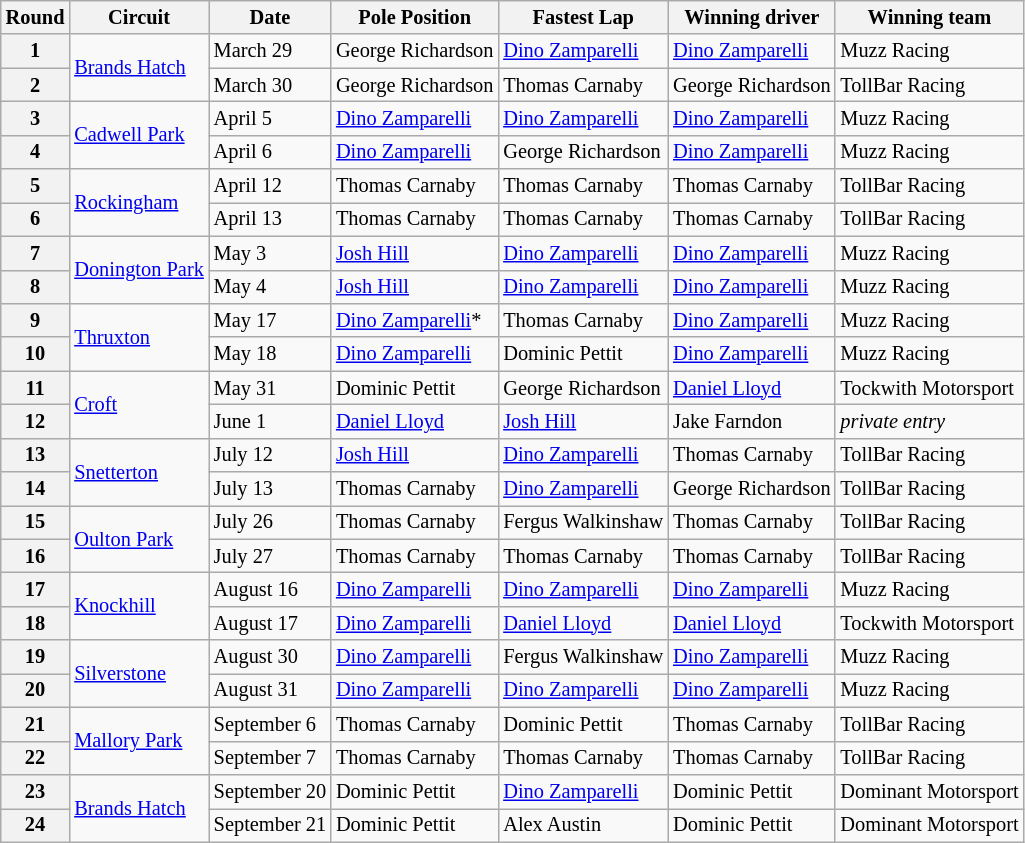<table class="wikitable" style="font-size: 85%">
<tr>
<th>Round</th>
<th>Circuit</th>
<th>Date</th>
<th>Pole Position</th>
<th>Fastest Lap</th>
<th>Winning driver</th>
<th>Winning team</th>
</tr>
<tr>
<th>1</th>
<td rowspan="2"><a href='#'>Brands Hatch</a></td>
<td>March 29</td>
<td>George Richardson</td>
<td><a href='#'>Dino Zamparelli</a></td>
<td><a href='#'>Dino Zamparelli</a></td>
<td>Muzz Racing</td>
</tr>
<tr>
<th>2</th>
<td>March 30</td>
<td>George Richardson</td>
<td>Thomas Carnaby</td>
<td>George Richardson</td>
<td>TollBar Racing</td>
</tr>
<tr>
<th>3</th>
<td rowspan="2"><a href='#'>Cadwell Park</a></td>
<td>April 5</td>
<td><a href='#'>Dino Zamparelli</a></td>
<td><a href='#'>Dino Zamparelli</a></td>
<td><a href='#'>Dino Zamparelli</a></td>
<td>Muzz Racing</td>
</tr>
<tr>
<th>4</th>
<td>April 6</td>
<td><a href='#'>Dino Zamparelli</a></td>
<td>George Richardson</td>
<td><a href='#'>Dino Zamparelli</a></td>
<td>Muzz Racing</td>
</tr>
<tr>
<th>5</th>
<td rowspan="2"><a href='#'>Rockingham</a></td>
<td>April 12</td>
<td>Thomas Carnaby</td>
<td>Thomas Carnaby</td>
<td>Thomas Carnaby</td>
<td>TollBar Racing</td>
</tr>
<tr>
<th>6</th>
<td>April 13</td>
<td>Thomas Carnaby</td>
<td>Thomas Carnaby</td>
<td>Thomas Carnaby</td>
<td>TollBar Racing</td>
</tr>
<tr>
<th>7</th>
<td rowspan="2"><a href='#'>Donington Park</a></td>
<td>May 3</td>
<td><a href='#'>Josh Hill</a></td>
<td><a href='#'>Dino Zamparelli</a></td>
<td><a href='#'>Dino Zamparelli</a></td>
<td>Muzz Racing</td>
</tr>
<tr>
<th>8</th>
<td>May 4</td>
<td><a href='#'>Josh Hill</a></td>
<td><a href='#'>Dino Zamparelli</a></td>
<td><a href='#'>Dino Zamparelli</a></td>
<td>Muzz Racing</td>
</tr>
<tr>
<th>9</th>
<td rowspan="2"><a href='#'>Thruxton</a></td>
<td>May 17</td>
<td><a href='#'>Dino Zamparelli</a>*</td>
<td>Thomas Carnaby</td>
<td><a href='#'>Dino Zamparelli</a></td>
<td>Muzz Racing</td>
</tr>
<tr>
<th>10</th>
<td>May 18</td>
<td><a href='#'>Dino Zamparelli</a></td>
<td>Dominic Pettit</td>
<td><a href='#'>Dino Zamparelli</a></td>
<td>Muzz Racing</td>
</tr>
<tr>
<th>11</th>
<td rowspan="2"><a href='#'>Croft</a></td>
<td>May 31</td>
<td>Dominic Pettit</td>
<td>George Richardson</td>
<td><a href='#'>Daniel Lloyd</a></td>
<td>Tockwith Motorsport</td>
</tr>
<tr>
<th>12</th>
<td>June 1</td>
<td><a href='#'>Daniel Lloyd</a></td>
<td><a href='#'>Josh Hill</a></td>
<td>Jake Farndon</td>
<td><em>private entry</em></td>
</tr>
<tr>
<th>13</th>
<td rowspan="2"><a href='#'>Snetterton</a></td>
<td>July 12</td>
<td><a href='#'>Josh Hill</a></td>
<td><a href='#'>Dino Zamparelli</a></td>
<td>Thomas Carnaby</td>
<td>TollBar Racing</td>
</tr>
<tr>
<th>14</th>
<td>July 13</td>
<td>Thomas Carnaby</td>
<td><a href='#'>Dino Zamparelli</a></td>
<td>George Richardson</td>
<td>TollBar Racing</td>
</tr>
<tr>
<th>15</th>
<td rowspan="2"><a href='#'>Oulton Park</a></td>
<td>July 26</td>
<td>Thomas Carnaby</td>
<td>Fergus Walkinshaw</td>
<td>Thomas Carnaby</td>
<td>TollBar Racing</td>
</tr>
<tr>
<th>16</th>
<td>July 27</td>
<td>Thomas Carnaby</td>
<td>Thomas Carnaby</td>
<td>Thomas Carnaby</td>
<td>TollBar Racing</td>
</tr>
<tr>
<th>17</th>
<td rowspan="2"><a href='#'>Knockhill</a></td>
<td>August 16</td>
<td><a href='#'>Dino Zamparelli</a></td>
<td><a href='#'>Dino Zamparelli</a></td>
<td><a href='#'>Dino Zamparelli</a></td>
<td>Muzz Racing</td>
</tr>
<tr>
<th>18</th>
<td>August 17</td>
<td><a href='#'>Dino Zamparelli</a></td>
<td><a href='#'>Daniel Lloyd</a></td>
<td><a href='#'>Daniel Lloyd</a></td>
<td>Tockwith Motorsport</td>
</tr>
<tr>
<th>19</th>
<td rowspan="2"><a href='#'>Silverstone</a></td>
<td>August 30</td>
<td><a href='#'>Dino Zamparelli</a></td>
<td>Fergus Walkinshaw</td>
<td><a href='#'>Dino Zamparelli</a></td>
<td>Muzz Racing</td>
</tr>
<tr>
<th>20</th>
<td>August 31</td>
<td><a href='#'>Dino Zamparelli</a></td>
<td><a href='#'>Dino Zamparelli</a></td>
<td><a href='#'>Dino Zamparelli</a></td>
<td>Muzz Racing</td>
</tr>
<tr>
<th>21</th>
<td rowspan="2"><a href='#'>Mallory Park</a></td>
<td>September 6</td>
<td>Thomas Carnaby</td>
<td>Dominic Pettit</td>
<td>Thomas Carnaby</td>
<td>TollBar Racing</td>
</tr>
<tr>
<th>22</th>
<td>September 7</td>
<td>Thomas Carnaby</td>
<td>Thomas Carnaby</td>
<td>Thomas Carnaby</td>
<td>TollBar Racing</td>
</tr>
<tr>
<th>23</th>
<td rowspan="2"><a href='#'>Brands Hatch</a></td>
<td>September 20</td>
<td>Dominic Pettit</td>
<td><a href='#'>Dino Zamparelli</a></td>
<td>Dominic Pettit</td>
<td>Dominant Motorsport</td>
</tr>
<tr>
<th>24</th>
<td>September 21</td>
<td>Dominic Pettit</td>
<td>Alex Austin</td>
<td>Dominic Pettit</td>
<td>Dominant Motorsport</td>
</tr>
</table>
